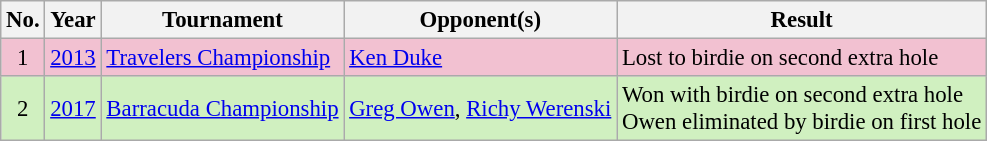<table class="wikitable" style="font-size:95%;">
<tr>
<th>No.</th>
<th>Year</th>
<th>Tournament</th>
<th>Opponent(s)</th>
<th>Result</th>
</tr>
<tr style="background:#F2C1D1;">
<td align=center>1</td>
<td><a href='#'>2013</a></td>
<td><a href='#'>Travelers Championship</a></td>
<td> <a href='#'>Ken Duke</a></td>
<td>Lost to birdie on second extra hole</td>
</tr>
<tr style="background:#D0F0C0;">
<td align=center>2</td>
<td><a href='#'>2017</a></td>
<td><a href='#'>Barracuda Championship</a></td>
<td> <a href='#'>Greg Owen</a>,  <a href='#'>Richy Werenski</a></td>
<td>Won with birdie on second extra hole<br>Owen eliminated by birdie on first hole</td>
</tr>
</table>
